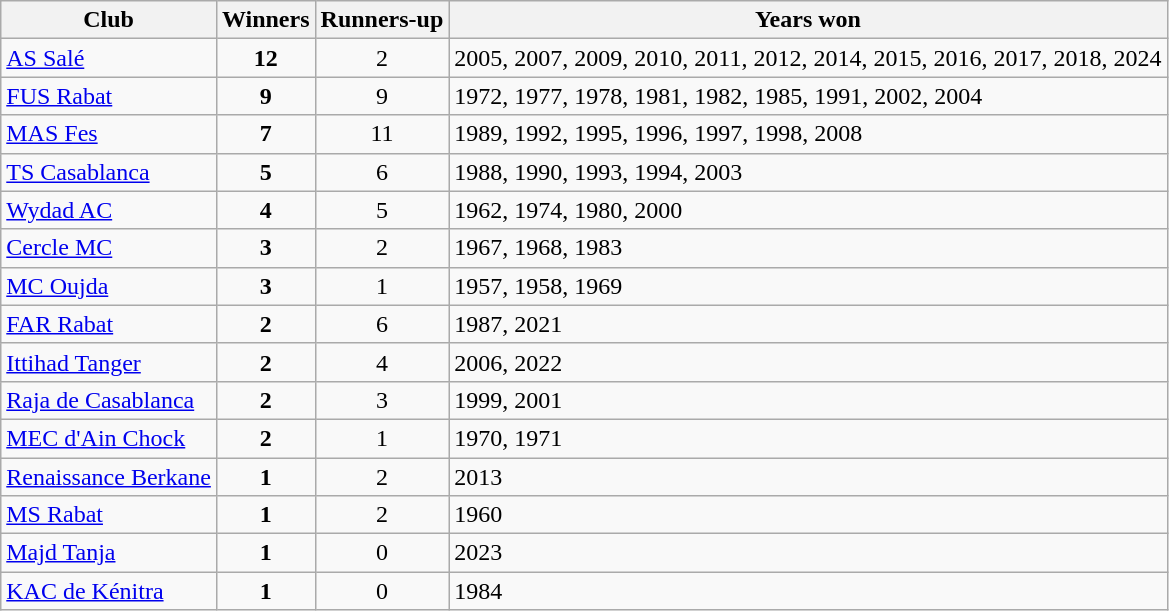<table class="wikitable">
<tr>
<th><strong>Club</strong></th>
<th>Winners</th>
<th>Runners-up</th>
<th>Years won</th>
</tr>
<tr>
<td><a href='#'>AS Salé</a></td>
<td align="center"><strong>12</strong></td>
<td align=center>2</td>
<td>2005, 2007, 2009, 2010, 2011, 2012, 2014, 2015, 2016, 2017, 2018, 2024</td>
</tr>
<tr>
<td><a href='#'>FUS Rabat</a></td>
<td align=center><strong>9</strong></td>
<td align=center>9</td>
<td>1972, 1977, 1978, 1981, 1982, 1985, 1991, 2002, 2004</td>
</tr>
<tr>
<td><a href='#'>MAS Fes</a></td>
<td align="center"><strong>7</strong></td>
<td align=center>11</td>
<td>1989, 1992, 1995, 1996, 1997, 1998, 2008</td>
</tr>
<tr>
<td><a href='#'>TS Casablanca</a></td>
<td align=center><strong>5</strong></td>
<td align=center>6</td>
<td>1988, 1990, 1993, 1994, 2003</td>
</tr>
<tr>
<td><a href='#'>Wydad AC</a></td>
<td align="center"><strong>4</strong></td>
<td align=center>5</td>
<td>1962, 1974, 1980, 2000</td>
</tr>
<tr>
<td><a href='#'>Cercle MC</a></td>
<td align="center"><strong>3</strong></td>
<td align=center>2</td>
<td>1967, 1968, 1983</td>
</tr>
<tr>
<td><a href='#'>MC Oujda</a></td>
<td align="center"><strong>3</strong></td>
<td align=center>1</td>
<td>1957, 1958, 1969</td>
</tr>
<tr>
<td><a href='#'>FAR Rabat</a></td>
<td align=center><strong>2</strong></td>
<td align=center>6</td>
<td>1987, 2021</td>
</tr>
<tr>
<td><a href='#'>Ittihad Tanger</a></td>
<td align=center><strong>2</strong></td>
<td align=center>4</td>
<td>2006, 2022</td>
</tr>
<tr>
<td><a href='#'>Raja de Casablanca</a></td>
<td align=center><strong>2</strong></td>
<td align=center>3</td>
<td>1999, 2001</td>
</tr>
<tr>
<td><a href='#'>MEC d'Ain Chock</a></td>
<td align=center><strong>2</strong></td>
<td align=center>1</td>
<td>1970, 1971</td>
</tr>
<tr>
<td><a href='#'>Renaissance Berkane</a></td>
<td align="center"><strong>1</strong></td>
<td align="center">2</td>
<td>2013</td>
</tr>
<tr>
<td><a href='#'>MS Rabat</a></td>
<td align=center><strong>1</strong></td>
<td align=center>2</td>
<td>1960</td>
</tr>
<tr>
<td><a href='#'>Majd Tanja</a></td>
<td align="center"><strong>1</strong></td>
<td align="center">0</td>
<td>2023</td>
</tr>
<tr>
<td><a href='#'>KAC de Kénitra</a></td>
<td align=center><strong>1</strong></td>
<td align=center>0</td>
<td>1984</td>
</tr>
</table>
